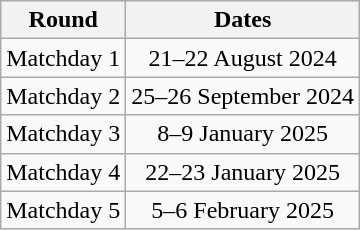<table class="wikitable" style="text-align:center">
<tr>
<th>Round</th>
<th>Dates</th>
</tr>
<tr>
<td>Matchday 1</td>
<td>21–22 August 2024</td>
</tr>
<tr>
<td>Matchday 2</td>
<td>25–26 September 2024</td>
</tr>
<tr>
<td>Matchday 3</td>
<td>8–9 January 2025</td>
</tr>
<tr>
<td>Matchday 4</td>
<td>22–23 January 2025</td>
</tr>
<tr>
<td>Matchday 5</td>
<td>5–6 February 2025</td>
</tr>
</table>
